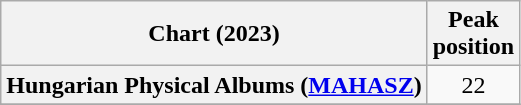<table class="wikitable sortable plainrowheaders" style="text-align:center;">
<tr>
<th scope="col">Chart (2023)</th>
<th scope="col">Peak<br>position</th>
</tr>
<tr>
<th scope="row">Hungarian Physical Albums (<a href='#'>MAHASZ</a>)</th>
<td>22</td>
</tr>
<tr>
</tr>
</table>
